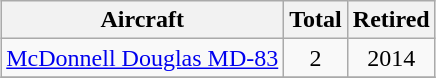<table class="wikitable" style="margin:1em auto; text-align:center;">
<tr>
<th>Aircraft</th>
<th>Total</th>
<th>Retired</th>
</tr>
<tr>
<td><a href='#'>McDonnell Douglas MD-83</a></td>
<td>2</td>
<td>2014</td>
</tr>
<tr>
</tr>
</table>
